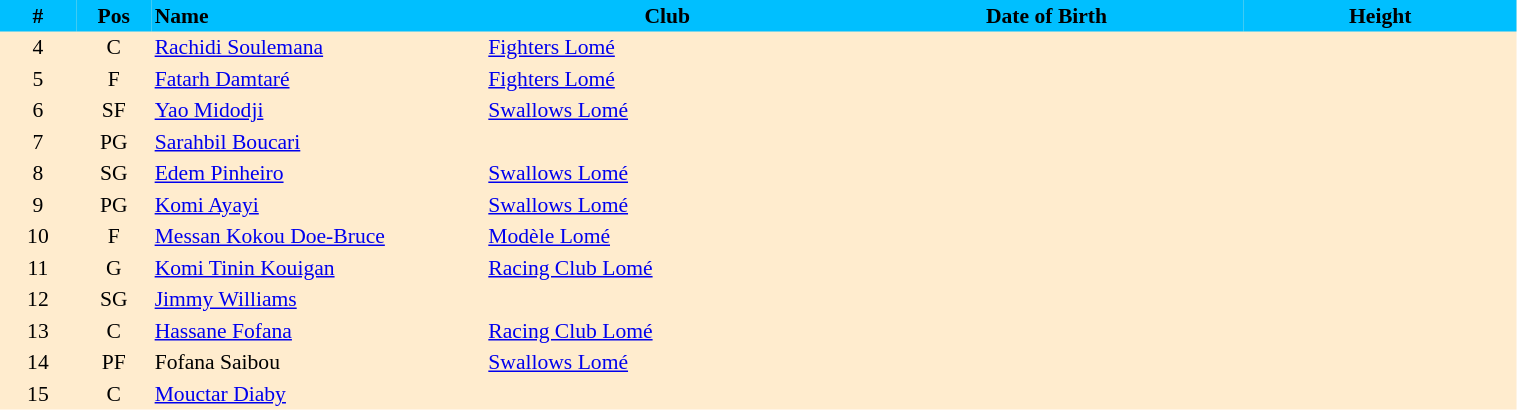<table border=0 cellpadding=2 cellspacing=0  |- bgcolor=#FFECCE style="text-align:center; font-size:90%;" width=80%>
<tr bgcolor=#00BFFF>
<th width=5%>#</th>
<th width=5%>Pos</th>
<th width=22% align=left>Name</th>
<th width=24%>Club</th>
<th width=26%>Date of Birth</th>
<th width=18%>Height</th>
</tr>
<tr>
<td>4</td>
<td>C</td>
<td align=left><a href='#'>Rachidi Soulemana</a></td>
<td align=left> <a href='#'>Fighters Lomé</a></td>
<td align=left></td>
<td></td>
</tr>
<tr>
<td>5</td>
<td>F</td>
<td align=left><a href='#'>Fatarh Damtaré</a></td>
<td align=left> <a href='#'>Fighters Lomé</a></td>
<td align=left></td>
<td></td>
</tr>
<tr>
<td>6</td>
<td>SF</td>
<td align=left><a href='#'>Yao Midodji</a></td>
<td align=left> <a href='#'>Swallows Lomé</a></td>
<td align=left></td>
<td></td>
</tr>
<tr>
<td>7</td>
<td>PG</td>
<td align=left><a href='#'>Sarahbil Boucari</a></td>
<td align=left></td>
<td align=left></td>
<td></td>
</tr>
<tr>
<td>8</td>
<td>SG</td>
<td align=left><a href='#'>Edem Pinheiro</a></td>
<td align=left> <a href='#'>Swallows Lomé</a></td>
<td align=left></td>
<td></td>
</tr>
<tr>
<td>9</td>
<td>PG</td>
<td align=left><a href='#'>Komi Ayayi</a></td>
<td align=left> <a href='#'>Swallows Lomé</a></td>
<td align=left></td>
<td></td>
</tr>
<tr>
<td>10</td>
<td>F</td>
<td align=left><a href='#'>Messan Kokou Doe-Bruce</a></td>
<td align=left> <a href='#'>Modèle Lomé</a></td>
<td align=left></td>
<td></td>
</tr>
<tr>
<td>11</td>
<td>G</td>
<td align=left><a href='#'>Komi Tinin Kouigan</a></td>
<td align=left> <a href='#'>Racing Club Lomé</a></td>
<td align=left></td>
<td></td>
</tr>
<tr>
<td>12</td>
<td>SG</td>
<td align=left><a href='#'>Jimmy Williams</a></td>
<td align=left></td>
<td align=left></td>
<td></td>
</tr>
<tr>
<td>13</td>
<td>C</td>
<td align=left><a href='#'>Hassane Fofana</a></td>
<td align=left> <a href='#'>Racing Club Lomé</a></td>
<td align=left></td>
<td></td>
</tr>
<tr>
<td>14</td>
<td>PF</td>
<td align=left>Fofana Saibou</td>
<td align=left> <a href='#'>Swallows Lomé</a></td>
<td align=left></td>
<td></td>
</tr>
<tr>
<td>15</td>
<td>C</td>
<td align=left><a href='#'>Mouctar Diaby</a></td>
<td align=left></td>
<td align=left></td>
<td></td>
</tr>
</table>
